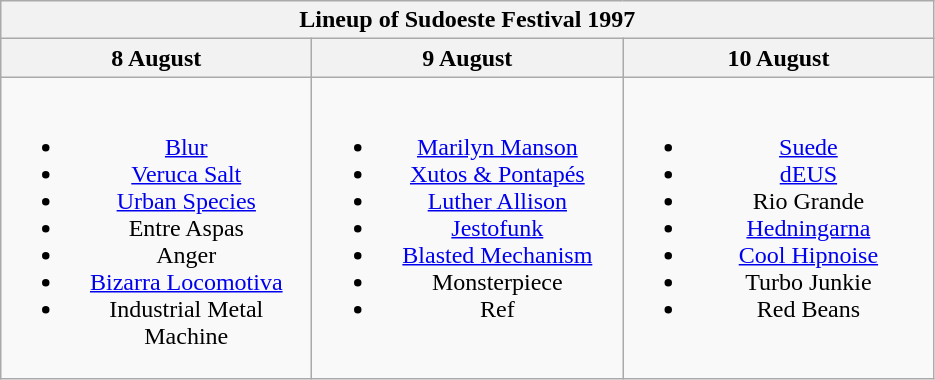<table class="wikitable mw-collapsible">
<tr>
<th colspan="3">Lineup of Sudoeste Festival 1997</th>
</tr>
<tr>
<th>8 August</th>
<th>9 August</th>
<th>10 August</th>
</tr>
<tr>
<td width="200" align="center" valign="top"><br><ul><li><a href='#'>Blur</a></li><li><a href='#'>Veruca Salt</a></li><li><a href='#'>Urban Species</a></li><li>Entre Aspas</li><li>Anger</li><li><a href='#'>Bizarra Locomotiva</a></li><li>Industrial Metal Machine</li></ul></td>
<td width="200" align="center" valign="top"><br><ul><li><a href='#'>Marilyn Manson</a></li><li><a href='#'>Xutos & Pontapés</a></li><li><a href='#'>Luther Allison</a></li><li><a href='#'>Jestofunk</a></li><li><a href='#'>Blasted Mechanism</a></li><li>Monsterpiece</li><li>Ref</li></ul></td>
<td width="200" align="center" valign="top"><br><ul><li><a href='#'>Suede</a></li><li><a href='#'>dEUS</a></li><li>Rio Grande</li><li><a href='#'>Hedningarna</a></li><li><a href='#'>Cool Hipnoise</a></li><li>Turbo Junkie</li><li>Red Beans</li></ul></td>
</tr>
</table>
